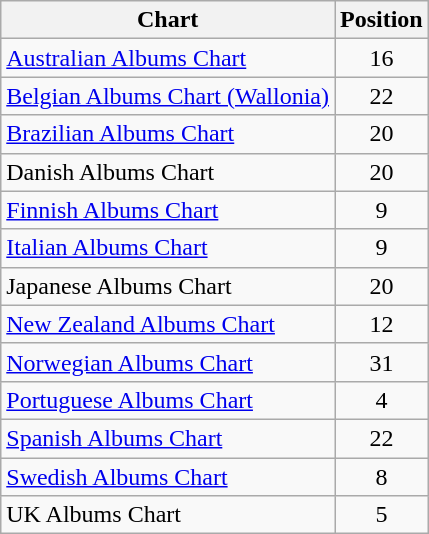<table class="wikitable sortable" style="text-align:center;">
<tr>
<th>Chart</th>
<th>Position</th>
</tr>
<tr>
<td align="left"><a href='#'>Australian Albums Chart</a></td>
<td>16</td>
</tr>
<tr>
<td align="left"><a href='#'>Belgian Albums Chart (Wallonia)</a></td>
<td>22</td>
</tr>
<tr>
<td align="left"><a href='#'>Brazilian Albums Chart</a></td>
<td>20</td>
</tr>
<tr>
<td align="left">Danish Albums Chart</td>
<td>20</td>
</tr>
<tr>
<td align="left"><a href='#'>Finnish Albums Chart</a></td>
<td>9</td>
</tr>
<tr>
<td align="left"><a href='#'>Italian Albums Chart</a></td>
<td>9</td>
</tr>
<tr>
<td align="left">Japanese Albums Chart</td>
<td>20</td>
</tr>
<tr>
<td align="left"><a href='#'>New Zealand Albums Chart</a></td>
<td>12</td>
</tr>
<tr>
<td align="left"><a href='#'>Norwegian Albums Chart</a></td>
<td>31</td>
</tr>
<tr>
<td align="left"><a href='#'>Portuguese Albums Chart</a></td>
<td>4</td>
</tr>
<tr>
<td align="left"><a href='#'>Spanish Albums Chart</a></td>
<td>22</td>
</tr>
<tr>
<td align="left"><a href='#'>Swedish Albums Chart</a></td>
<td>8</td>
</tr>
<tr>
<td align="left">UK Albums Chart</td>
<td>5</td>
</tr>
</table>
